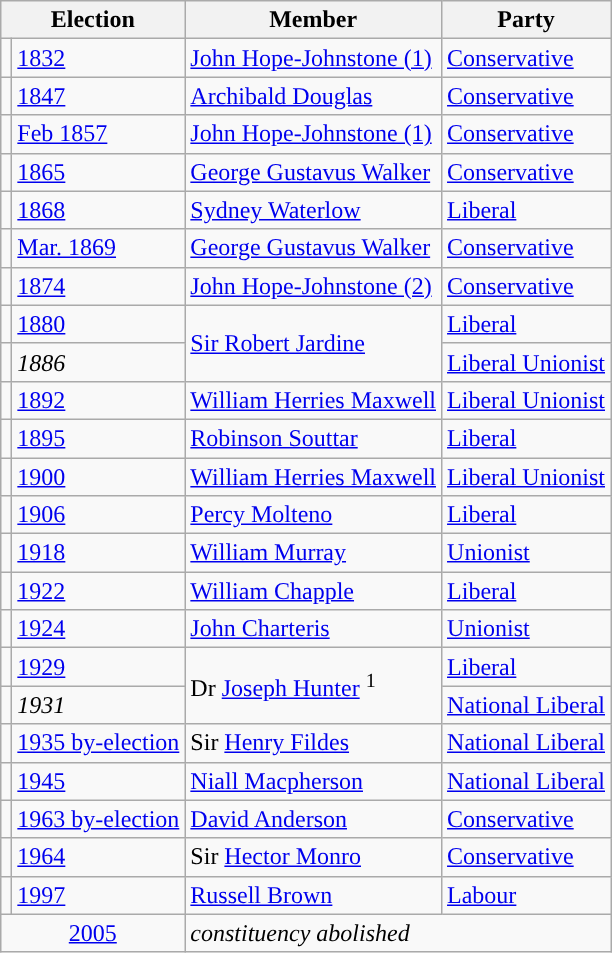<table class="wikitable">
<tr>
<th colspan="2">Election</th>
<th>Member</th>
<th>Party</th>
</tr>
<tr>
<td style="color:inherit;background-color: "></td>
<td><a href='#'>1832</a></td>
<td><a href='#'>John Hope-Johnstone (1)</a></td>
<td><a href='#'>Conservative</a></td>
</tr>
<tr>
<td style="color:inherit;background-color: "></td>
<td><a href='#'>1847</a></td>
<td><a href='#'>Archibald Douglas</a></td>
<td><a href='#'>Conservative</a></td>
</tr>
<tr>
<td style="color:inherit;background-color: "></td>
<td><a href='#'>Feb 1857</a></td>
<td><a href='#'>John Hope-Johnstone (1)</a></td>
<td><a href='#'>Conservative</a></td>
</tr>
<tr>
<td style="color:inherit;background-color: "></td>
<td><a href='#'>1865</a></td>
<td><a href='#'>George Gustavus Walker</a></td>
<td><a href='#'>Conservative</a></td>
</tr>
<tr>
<td style="color:inherit;background-color: "></td>
<td><a href='#'>1868</a></td>
<td><a href='#'>Sydney Waterlow</a> </td>
<td><a href='#'>Liberal</a></td>
</tr>
<tr>
<td style="color:inherit;background-color: "></td>
<td><a href='#'>Mar. 1869</a></td>
<td><a href='#'>George Gustavus Walker</a></td>
<td><a href='#'>Conservative</a></td>
</tr>
<tr>
<td style="color:inherit;background-color: "></td>
<td><a href='#'>1874</a></td>
<td><a href='#'>John Hope-Johnstone (2)</a></td>
<td><a href='#'>Conservative</a></td>
</tr>
<tr>
<td style="color:inherit;background-color: "></td>
<td><a href='#'>1880</a></td>
<td rowspan="2"><a href='#'>Sir Robert Jardine</a></td>
<td><a href='#'>Liberal</a></td>
</tr>
<tr>
<td style="color:inherit;background-color: "></td>
<td><em>1886</em></td>
<td><a href='#'>Liberal Unionist</a></td>
</tr>
<tr>
<td style="color:inherit;background-color: "></td>
<td><a href='#'>1892</a></td>
<td><a href='#'>William Herries Maxwell</a></td>
<td><a href='#'>Liberal Unionist</a></td>
</tr>
<tr>
<td style="color:inherit;background-color: "></td>
<td><a href='#'>1895</a></td>
<td><a href='#'>Robinson Souttar</a></td>
<td><a href='#'>Liberal</a></td>
</tr>
<tr>
<td style="color:inherit;background-color: "></td>
<td><a href='#'>1900</a></td>
<td><a href='#'>William Herries Maxwell</a></td>
<td><a href='#'>Liberal Unionist</a></td>
</tr>
<tr>
<td style="color:inherit;background-color: "></td>
<td><a href='#'>1906</a></td>
<td><a href='#'>Percy Molteno</a></td>
<td><a href='#'>Liberal</a></td>
</tr>
<tr>
<td style="color:inherit;background-color: "></td>
<td><a href='#'>1918</a></td>
<td><a href='#'>William Murray</a></td>
<td><a href='#'>Unionist</a></td>
</tr>
<tr>
<td style="color:inherit;background-color: "></td>
<td><a href='#'>1922</a></td>
<td><a href='#'>William Chapple</a></td>
<td><a href='#'>Liberal</a></td>
</tr>
<tr>
<td style="color:inherit;background-color: "></td>
<td><a href='#'>1924</a></td>
<td><a href='#'>John Charteris</a></td>
<td><a href='#'>Unionist</a></td>
</tr>
<tr>
<td style="color:inherit;background-color: "></td>
<td><a href='#'>1929</a></td>
<td rowspan="2">Dr <a href='#'>Joseph Hunter</a> <sup>1</sup></td>
<td><a href='#'>Liberal</a></td>
</tr>
<tr>
<td style="color:inherit;background-color: "></td>
<td><em>1931</em></td>
<td><a href='#'>National Liberal</a></td>
</tr>
<tr>
<td style="color:inherit;background-color: "></td>
<td><a href='#'>1935 by-election</a></td>
<td>Sir <a href='#'>Henry Fildes</a></td>
<td><a href='#'>National Liberal</a></td>
</tr>
<tr>
<td style="color:inherit;background-color: "></td>
<td><a href='#'>1945</a></td>
<td><a href='#'>Niall Macpherson</a></td>
<td><a href='#'>National Liberal</a></td>
</tr>
<tr>
<td style="color:inherit;background-color: "></td>
<td><a href='#'>1963 by-election</a></td>
<td><a href='#'>David Anderson</a></td>
<td><a href='#'>Conservative</a></td>
</tr>
<tr>
<td style="color:inherit;background-color: "></td>
<td><a href='#'>1964</a></td>
<td>Sir <a href='#'>Hector Monro</a></td>
<td><a href='#'>Conservative</a></td>
</tr>
<tr>
<td style="color:inherit;background-color: "></td>
<td><a href='#'>1997</a></td>
<td><a href='#'>Russell Brown</a></td>
<td><a href='#'>Labour</a></td>
</tr>
<tr>
<td colspan="2" align="center"><a href='#'>2005</a></td>
<td colspan="2"><em>constituency abolished</em></td>
</tr>
</table>
